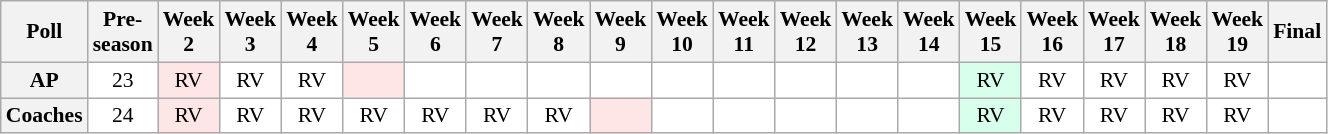<table class="wikitable" style="white-space:nowrap;font-size:90%">
<tr>
<th>Poll</th>
<th>Pre-<br>season</th>
<th>Week<br>2</th>
<th>Week<br>3</th>
<th>Week<br>4</th>
<th>Week<br>5</th>
<th>Week<br>6</th>
<th>Week<br>7</th>
<th>Week<br>8</th>
<th>Week<br>9</th>
<th>Week<br>10</th>
<th>Week<br>11</th>
<th>Week<br>12</th>
<th>Week<br>13</th>
<th>Week<br>14</th>
<th>Week<br>15</th>
<th>Week<br>16</th>
<th>Week<br>17</th>
<th>Week<br>18</th>
<th>Week<br>19</th>
<th>Final</th>
</tr>
<tr style="text-align:center;">
<th>AP</th>
<td style="background:#FFF;">23</td>
<td style="background:#FFE6E6;">RV</td>
<td style="background:#FFF;">RV</td>
<td style="background:#FFF;">RV</td>
<td style="background:#FFE6E6;"></td>
<td style="background:#FFF;"></td>
<td style="background:#FFF;"></td>
<td style="background:#FFF;"></td>
<td style="background:#FFF;"></td>
<td style="background:#FFF;"></td>
<td style="background:#FFF;"></td>
<td style="background:#FFF;"></td>
<td style="background:#FFF;"></td>
<td style="background:#FFF;"></td>
<td style="background:#D8FFEB;">RV</td>
<td style="background:#FFF;">RV</td>
<td style="background:#FFF;">RV</td>
<td style="background:#FFF;">RV</td>
<td style="background:#FFF;">RV</td>
<td style="background:#FFF;"></td>
</tr>
<tr style="text-align:center;">
<th>Coaches</th>
<td style="background:#FFF;">24</td>
<td style="background:#FFE6E6;">RV</td>
<td style="background:#FFF;">RV</td>
<td style="background:#FFF;">RV</td>
<td style="background:#FFF;">RV</td>
<td style="background:#FFF;">RV</td>
<td style="background:#FFF;">RV</td>
<td style="background:#FFF;">RV</td>
<td style="background:#FFE6E6;"></td>
<td style="background:#FFF;"></td>
<td style="background:#FFF;"></td>
<td style="background:#FFF;"></td>
<td style="background:#FFF;"></td>
<td style="background:#FFF;"></td>
<td style="background:#D8FFEB;">RV</td>
<td style="background:#FFF;">RV</td>
<td style="background:#FFF;">RV</td>
<td style="background:#FFF;">RV</td>
<td style="background:#FFF;">RV</td>
<td style="background:#FFF;"></td>
</tr>
</table>
